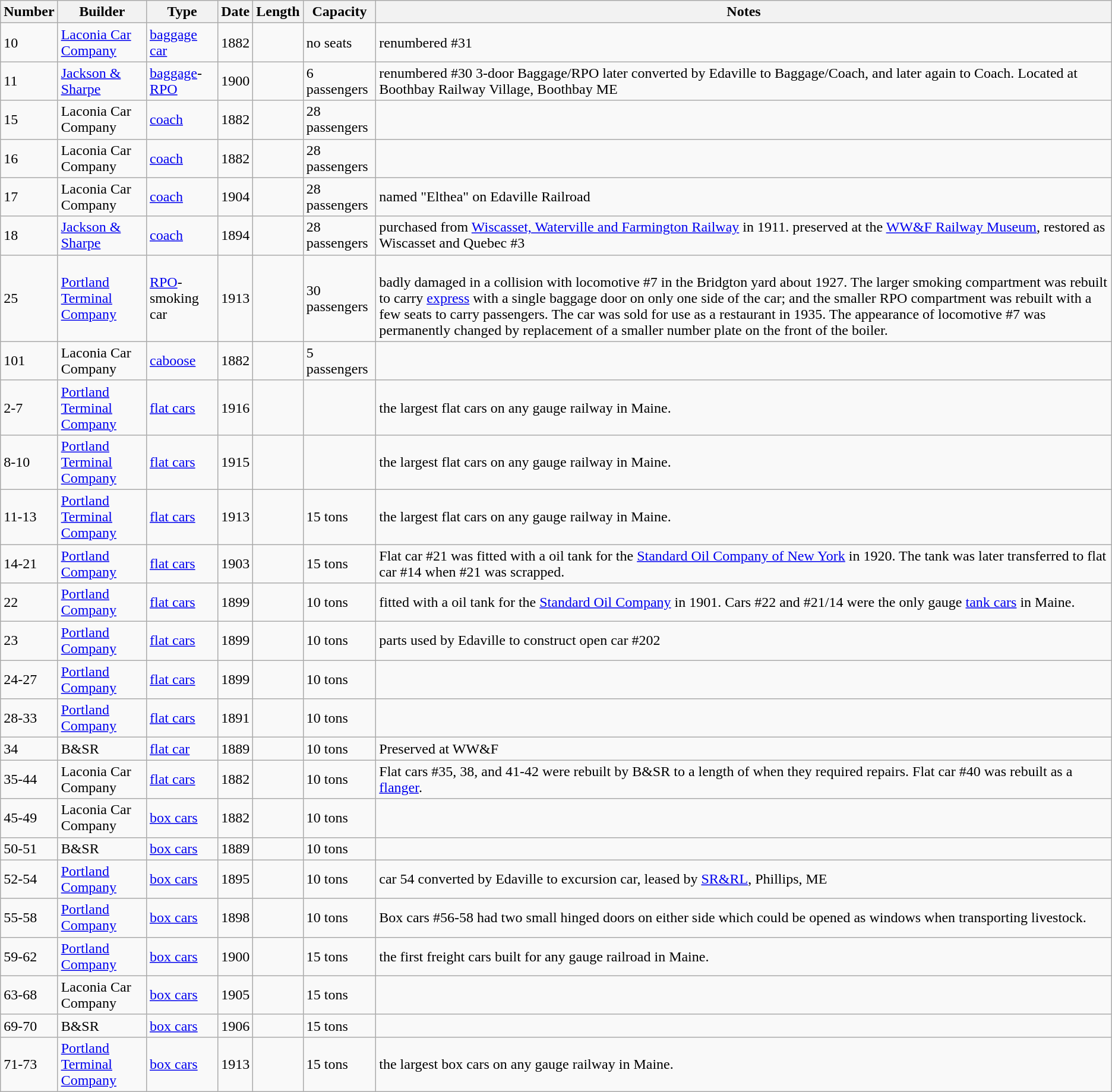<table class="wikitable">
<tr>
<th>Number</th>
<th>Builder</th>
<th>Type</th>
<th>Date</th>
<th>Length</th>
<th>Capacity</th>
<th>Notes</th>
</tr>
<tr>
<td>10</td>
<td><a href='#'>Laconia Car Company</a></td>
<td><a href='#'>baggage car</a></td>
<td>1882</td>
<td></td>
<td>no seats</td>
<td>renumbered #31</td>
</tr>
<tr>
<td>11</td>
<td><a href='#'>Jackson & Sharpe</a></td>
<td><a href='#'>baggage</a>-<a href='#'>RPO</a></td>
<td>1900</td>
<td></td>
<td>6 passengers</td>
<td>renumbered #30  3-door Baggage/RPO later converted by Edaville to Baggage/Coach, and later again to Coach.  Located at Boothbay Railway Village, Boothbay ME</td>
</tr>
<tr>
<td>15</td>
<td>Laconia Car Company</td>
<td><a href='#'>coach</a></td>
<td>1882</td>
<td></td>
<td>28 passengers</td>
<td></td>
</tr>
<tr>
<td>16</td>
<td>Laconia Car Company</td>
<td><a href='#'>coach</a></td>
<td>1882</td>
<td></td>
<td>28 passengers</td>
<td></td>
</tr>
<tr>
<td>17</td>
<td>Laconia Car Company</td>
<td><a href='#'>coach</a></td>
<td>1904</td>
<td></td>
<td>28 passengers</td>
<td>named "Elthea" on Edaville Railroad</td>
</tr>
<tr>
<td>18</td>
<td><a href='#'>Jackson & Sharpe</a></td>
<td><a href='#'>coach</a></td>
<td>1894</td>
<td></td>
<td>28 passengers</td>
<td>purchased from <a href='#'>Wiscasset, Waterville and Farmington Railway</a> in 1911.  preserved at the <a href='#'>WW&F Railway Museum</a>, restored as Wiscasset and Quebec #3</td>
</tr>
<tr>
<td>25</td>
<td><a href='#'>Portland Terminal Company</a></td>
<td><a href='#'>RPO</a>-smoking car</td>
<td>1913</td>
<td></td>
<td>30 passengers</td>
<td><br>badly damaged in a collision with locomotive #7 in the Bridgton yard about 1927.  The larger smoking compartment was rebuilt to carry <a href='#'>express</a> with a single baggage door on only one side of the car; and the smaller RPO compartment was rebuilt with a few seats to carry passengers.  The car was sold for use as a restaurant in 1935.  The appearance of locomotive #7 was permanently changed by replacement of a smaller number plate on the front of the boiler.</td>
</tr>
<tr>
<td>101</td>
<td>Laconia Car Company</td>
<td><a href='#'>caboose</a></td>
<td>1882</td>
<td></td>
<td>5 passengers</td>
<td></td>
</tr>
<tr>
<td>2-7</td>
<td><a href='#'>Portland Terminal Company</a></td>
<td><a href='#'>flat cars</a></td>
<td>1916</td>
<td></td>
<td></td>
<td>the largest flat cars on any  gauge railway in Maine.</td>
</tr>
<tr>
<td>8-10</td>
<td><a href='#'>Portland Terminal Company</a></td>
<td><a href='#'>flat cars</a></td>
<td>1915</td>
<td></td>
<td></td>
<td>the largest flat cars on any  gauge railway in Maine.</td>
</tr>
<tr>
<td>11-13</td>
<td><a href='#'>Portland Terminal Company</a></td>
<td><a href='#'>flat cars</a></td>
<td>1913</td>
<td></td>
<td>15 tons</td>
<td>the largest flat cars on any  gauge railway in Maine.</td>
</tr>
<tr>
<td>14-21</td>
<td><a href='#'>Portland Company</a></td>
<td><a href='#'>flat cars</a></td>
<td>1903</td>
<td></td>
<td>15 tons</td>
<td>Flat car #21 was fitted with a  oil tank for the <a href='#'>Standard Oil Company of New York</a> in 1920.  The tank was later transferred to flat car #14 when #21 was scrapped.</td>
</tr>
<tr>
<td>22</td>
<td><a href='#'>Portland Company</a></td>
<td><a href='#'>flat cars</a></td>
<td>1899</td>
<td></td>
<td>10 tons</td>
<td>fitted with a   oil tank for the <a href='#'>Standard Oil Company</a> in 1901.  Cars #22 and #21/14 were the only  gauge <a href='#'>tank cars</a> in Maine.</td>
</tr>
<tr>
<td>23</td>
<td><a href='#'>Portland Company</a></td>
<td><a href='#'>flat cars</a></td>
<td>1899</td>
<td></td>
<td>10 tons</td>
<td>parts used by Edaville to construct open car #202</td>
</tr>
<tr>
<td>24-27</td>
<td><a href='#'>Portland Company</a></td>
<td><a href='#'>flat cars</a></td>
<td>1899</td>
<td></td>
<td>10 tons</td>
<td></td>
</tr>
<tr>
<td>28-33</td>
<td><a href='#'>Portland Company</a></td>
<td><a href='#'>flat cars</a></td>
<td>1891</td>
<td></td>
<td>10 tons</td>
<td></td>
</tr>
<tr>
<td>34</td>
<td>B&SR</td>
<td><a href='#'>flat car</a></td>
<td>1889</td>
<td></td>
<td>10 tons</td>
<td>Preserved at WW&F</td>
</tr>
<tr>
<td>35-44</td>
<td>Laconia Car Company</td>
<td><a href='#'>flat cars</a></td>
<td>1882</td>
<td></td>
<td>10 tons</td>
<td>Flat cars #35, 38, and 41-42 were rebuilt by B&SR to a length of  when they required repairs.  Flat car #40 was rebuilt as a <a href='#'>flanger</a>.</td>
</tr>
<tr>
<td>45-49</td>
<td>Laconia Car Company</td>
<td><a href='#'>box cars</a></td>
<td>1882</td>
<td></td>
<td>10 tons</td>
<td></td>
</tr>
<tr>
<td>50-51</td>
<td>B&SR</td>
<td><a href='#'>box cars</a></td>
<td>1889</td>
<td></td>
<td>10 tons</td>
<td></td>
</tr>
<tr>
<td>52-54</td>
<td><a href='#'>Portland Company</a></td>
<td><a href='#'>box cars</a></td>
<td>1895</td>
<td></td>
<td>10 tons</td>
<td>car 54 converted by Edaville to excursion car, leased by <a href='#'>SR&RL</a>, Phillips, ME</td>
</tr>
<tr>
<td>55-58</td>
<td><a href='#'>Portland Company</a></td>
<td><a href='#'>box cars</a></td>
<td>1898</td>
<td></td>
<td>10 tons</td>
<td>Box cars #56-58 had two small hinged doors on either side which could be opened as windows when transporting livestock.</td>
</tr>
<tr>
<td>59-62</td>
<td><a href='#'>Portland Company</a></td>
<td><a href='#'>box cars</a></td>
<td>1900</td>
<td></td>
<td>15 tons</td>
<td>the first  freight cars built for any  gauge railroad in Maine.</td>
</tr>
<tr>
<td>63-68</td>
<td>Laconia Car Company</td>
<td><a href='#'>box cars</a></td>
<td>1905</td>
<td></td>
<td>15 tons</td>
<td></td>
</tr>
<tr>
<td>69-70</td>
<td>B&SR</td>
<td><a href='#'>box cars</a></td>
<td>1906</td>
<td></td>
<td>15 tons</td>
<td></td>
</tr>
<tr>
<td>71-73</td>
<td><a href='#'>Portland Terminal Company</a></td>
<td><a href='#'>box cars</a></td>
<td>1913</td>
<td></td>
<td>15 tons</td>
<td>the largest box cars on any  gauge railway in Maine.</td>
</tr>
</table>
